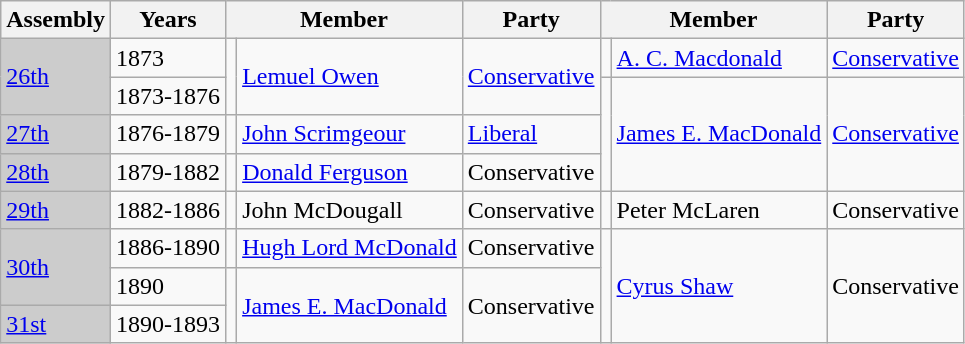<table class="wikitable">
<tr>
<th>Assembly</th>
<th>Years</th>
<th colspan="2">Member</th>
<th>Party</th>
<th colspan="2">Member</th>
<th>Party</th>
</tr>
<tr>
<td rowspan="2" bgcolor="CCCCCC"><a href='#'>26th</a></td>
<td>1873</td>
<td rowspan="2" ></td>
<td rowspan="2"><a href='#'>Lemuel Owen</a></td>
<td rowspan="2"><a href='#'>Conservative</a></td>
<td></td>
<td><a href='#'>A. C. Macdonald</a></td>
<td><a href='#'>Conservative</a></td>
</tr>
<tr>
<td>1873-1876</td>
<td rowspan="3" ></td>
<td rowspan="3"><a href='#'>James E. MacDonald</a></td>
<td rowspan="3"><a href='#'>Conservative</a></td>
</tr>
<tr>
<td bgcolor="CCCCCC"><a href='#'>27th</a></td>
<td>1876-1879</td>
<td></td>
<td><a href='#'>John Scrimgeour</a></td>
<td><a href='#'>Liberal</a></td>
</tr>
<tr>
<td bgcolor="CCCCCC"><a href='#'>28th</a></td>
<td>1879-1882</td>
<td></td>
<td><a href='#'>Donald Ferguson</a></td>
<td>Conservative</td>
</tr>
<tr>
<td bgcolor="CCCCCC"><a href='#'>29th</a></td>
<td>1882-1886</td>
<td></td>
<td>John McDougall</td>
<td>Conservative</td>
<td></td>
<td>Peter McLaren</td>
<td>Conservative</td>
</tr>
<tr>
<td rowspan="2" bgcolor="CCCCCC"><a href='#'>30th</a></td>
<td>1886-1890</td>
<td></td>
<td><a href='#'>Hugh Lord McDonald</a></td>
<td>Conservative</td>
<td rowspan="3" ></td>
<td rowspan="3"><a href='#'>Cyrus Shaw</a></td>
<td rowspan="3">Conservative</td>
</tr>
<tr>
<td>1890</td>
<td rowspan="2" ></td>
<td rowspan="2"><a href='#'>James E. MacDonald</a></td>
<td rowspan="2">Conservative</td>
</tr>
<tr>
<td bgcolor="CCCCCC"><a href='#'>31st</a></td>
<td>1890-1893</td>
</tr>
</table>
